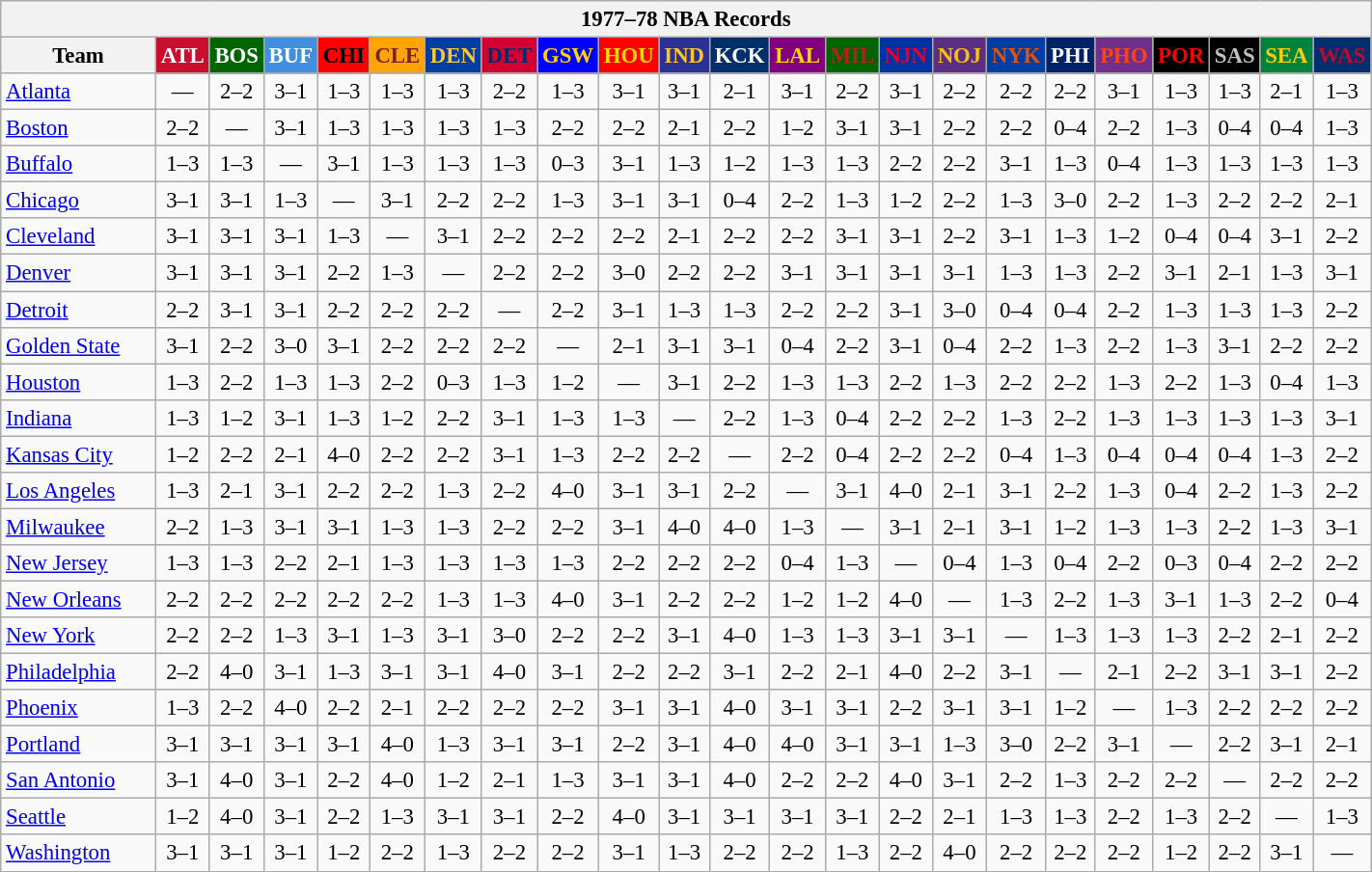<table class="wikitable" style="font-size:95%; text-align:center;">
<tr>
<th colspan=23>1977–78 NBA Records</th>
</tr>
<tr>
<th width=100>Team</th>
<th style="background:#C90F2E;color:#FFFFFF;width=35">ATL</th>
<th style="background:#006400;color:#FFFFFF;width=35">BOS</th>
<th style="background:#428FDF;color:#FFFFFF;width=35">BUF</th>
<th style="background:#FF0000;color:#000000;width=35">CHI</th>
<th style="background:#FFA402;color:#77222F;width=35">CLE</th>
<th style="background:#003EA4;color:#FDC835;width=35">DEN</th>
<th style="background:#D40032;color:#012D6C;width=35">DET</th>
<th style="background:#0000FF;color:#FFD700;width=35">GSW</th>
<th style="background:#FF0000;color:#FFD700;width=35">HOU</th>
<th style="background:#2C3294;color:#FCC624;width=35">IND</th>
<th style="background:#012F6B;color:#FFFFFF;width=35">KCK</th>
<th style="background:#800080;color:#FFD700;width=35">LAL</th>
<th style="background:#006400;color:#B22222;width=35">MIL</th>
<th style="background:#0032A1;color:#E5002B;width=35">NJN</th>
<th style="background:#5C2F83;color:#FCC200;width=35">NOJ</th>
<th style="background:#003EA4;color:#E35208;width=35">NYK</th>
<th style="background:#012268;color:#FFFFFF;width=35">PHI</th>
<th style="background:#702F8B;color:#FA4417;width=35">PHO</th>
<th style="background:#000000;color:#FF0000;width=35">POR</th>
<th style="background:#000000;color:#C0C0C0;width=35">SAS</th>
<th style="background:#00843D;color:#FFCD01;width=35">SEA</th>
<th style="background:#012F6D;color:#BA0C2F;width=35">WAS</th>
</tr>
<tr>
<td style="text-align:left;"><a href='#'>Atlanta</a></td>
<td>—</td>
<td>2–2</td>
<td>3–1</td>
<td>1–3</td>
<td>1–3</td>
<td>1–3</td>
<td>2–2</td>
<td>1–3</td>
<td>3–1</td>
<td>3–1</td>
<td>2–1</td>
<td>3–1</td>
<td>2–2</td>
<td>3–1</td>
<td>2–2</td>
<td>2–2</td>
<td>2–2</td>
<td>3–1</td>
<td>1–3</td>
<td>1–3</td>
<td>2–1</td>
<td>1–3</td>
</tr>
<tr>
<td style="text-align:left;"><a href='#'>Boston</a></td>
<td>2–2</td>
<td>—</td>
<td>3–1</td>
<td>1–3</td>
<td>1–3</td>
<td>1–3</td>
<td>1–3</td>
<td>2–2</td>
<td>2–2</td>
<td>2–1</td>
<td>2–2</td>
<td>1–2</td>
<td>3–1</td>
<td>3–1</td>
<td>2–2</td>
<td>2–2</td>
<td>0–4</td>
<td>2–2</td>
<td>1–3</td>
<td>0–4</td>
<td>0–4</td>
<td>1–3</td>
</tr>
<tr>
<td style="text-align:left;"><a href='#'>Buffalo</a></td>
<td>1–3</td>
<td>1–3</td>
<td>—</td>
<td>3–1</td>
<td>1–3</td>
<td>1–3</td>
<td>1–3</td>
<td>0–3</td>
<td>3–1</td>
<td>1–3</td>
<td>1–2</td>
<td>1–3</td>
<td>1–3</td>
<td>2–2</td>
<td>2–2</td>
<td>3–1</td>
<td>1–3</td>
<td>0–4</td>
<td>1–3</td>
<td>1–3</td>
<td>1–3</td>
<td>1–3</td>
</tr>
<tr>
<td style="text-align:left;"><a href='#'>Chicago</a></td>
<td>3–1</td>
<td>3–1</td>
<td>1–3</td>
<td>—</td>
<td>3–1</td>
<td>2–2</td>
<td>2–2</td>
<td>1–3</td>
<td>3–1</td>
<td>3–1</td>
<td>0–4</td>
<td>2–2</td>
<td>1–3</td>
<td>1–2</td>
<td>2–2</td>
<td>1–3</td>
<td>3–0</td>
<td>2–2</td>
<td>1–3</td>
<td>2–2</td>
<td>2–2</td>
<td>2–1</td>
</tr>
<tr>
<td style="text-align:left;"><a href='#'>Cleveland</a></td>
<td>3–1</td>
<td>3–1</td>
<td>3–1</td>
<td>1–3</td>
<td>—</td>
<td>3–1</td>
<td>2–2</td>
<td>2–2</td>
<td>2–2</td>
<td>2–1</td>
<td>2–2</td>
<td>2–2</td>
<td>3–1</td>
<td>3–1</td>
<td>2–2</td>
<td>3–1</td>
<td>1–3</td>
<td>1–2</td>
<td>0–4</td>
<td>0–4</td>
<td>3–1</td>
<td>2–2</td>
</tr>
<tr>
<td style="text-align:left;"><a href='#'>Denver</a></td>
<td>3–1</td>
<td>3–1</td>
<td>3–1</td>
<td>2–2</td>
<td>1–3</td>
<td>—</td>
<td>2–2</td>
<td>2–2</td>
<td>3–0</td>
<td>2–2</td>
<td>2–2</td>
<td>3–1</td>
<td>3–1</td>
<td>3–1</td>
<td>3–1</td>
<td>1–3</td>
<td>1–3</td>
<td>2–2</td>
<td>3–1</td>
<td>2–1</td>
<td>1–3</td>
<td>3–1</td>
</tr>
<tr>
<td style="text-align:left;"><a href='#'>Detroit</a></td>
<td>2–2</td>
<td>3–1</td>
<td>3–1</td>
<td>2–2</td>
<td>2–2</td>
<td>2–2</td>
<td>—</td>
<td>2–2</td>
<td>3–1</td>
<td>1–3</td>
<td>1–3</td>
<td>2–2</td>
<td>2–2</td>
<td>3–1</td>
<td>3–0</td>
<td>0–4</td>
<td>0–4</td>
<td>2–2</td>
<td>1–3</td>
<td>1–3</td>
<td>1–3</td>
<td>2–2</td>
</tr>
<tr>
<td style="text-align:left;"><a href='#'>Golden State</a></td>
<td>3–1</td>
<td>2–2</td>
<td>3–0</td>
<td>3–1</td>
<td>2–2</td>
<td>2–2</td>
<td>2–2</td>
<td>—</td>
<td>2–1</td>
<td>3–1</td>
<td>3–1</td>
<td>0–4</td>
<td>2–2</td>
<td>3–1</td>
<td>0–4</td>
<td>2–2</td>
<td>1–3</td>
<td>2–2</td>
<td>1–3</td>
<td>3–1</td>
<td>2–2</td>
<td>2–2</td>
</tr>
<tr>
<td style="text-align:left;"><a href='#'>Houston</a></td>
<td>1–3</td>
<td>2–2</td>
<td>1–3</td>
<td>1–3</td>
<td>2–2</td>
<td>0–3</td>
<td>1–3</td>
<td>1–2</td>
<td>—</td>
<td>3–1</td>
<td>2–2</td>
<td>1–3</td>
<td>1–3</td>
<td>2–2</td>
<td>1–3</td>
<td>2–2</td>
<td>2–2</td>
<td>1–3</td>
<td>2–2</td>
<td>1–3</td>
<td>0–4</td>
<td>1–3</td>
</tr>
<tr>
<td style="text-align:left;"><a href='#'>Indiana</a></td>
<td>1–3</td>
<td>1–2</td>
<td>3–1</td>
<td>1–3</td>
<td>1–2</td>
<td>2–2</td>
<td>3–1</td>
<td>1–3</td>
<td>1–3</td>
<td>—</td>
<td>2–2</td>
<td>1–3</td>
<td>0–4</td>
<td>2–2</td>
<td>2–2</td>
<td>1–3</td>
<td>2–2</td>
<td>1–3</td>
<td>1–3</td>
<td>1–3</td>
<td>1–3</td>
<td>3–1</td>
</tr>
<tr>
<td style="text-align:left;"><a href='#'>Kansas City</a></td>
<td>1–2</td>
<td>2–2</td>
<td>2–1</td>
<td>4–0</td>
<td>2–2</td>
<td>2–2</td>
<td>3–1</td>
<td>1–3</td>
<td>2–2</td>
<td>2–2</td>
<td>—</td>
<td>2–2</td>
<td>0–4</td>
<td>2–2</td>
<td>2–2</td>
<td>0–4</td>
<td>1–3</td>
<td>0–4</td>
<td>0–4</td>
<td>0–4</td>
<td>1–3</td>
<td>2–2</td>
</tr>
<tr>
<td style="text-align:left;"><a href='#'>Los Angeles</a></td>
<td>1–3</td>
<td>2–1</td>
<td>3–1</td>
<td>2–2</td>
<td>2–2</td>
<td>1–3</td>
<td>2–2</td>
<td>4–0</td>
<td>3–1</td>
<td>3–1</td>
<td>2–2</td>
<td>—</td>
<td>3–1</td>
<td>4–0</td>
<td>2–1</td>
<td>3–1</td>
<td>2–2</td>
<td>1–3</td>
<td>0–4</td>
<td>2–2</td>
<td>1–3</td>
<td>2–2</td>
</tr>
<tr>
<td style="text-align:left;"><a href='#'>Milwaukee</a></td>
<td>2–2</td>
<td>1–3</td>
<td>3–1</td>
<td>3–1</td>
<td>1–3</td>
<td>1–3</td>
<td>2–2</td>
<td>2–2</td>
<td>3–1</td>
<td>4–0</td>
<td>4–0</td>
<td>1–3</td>
<td>—</td>
<td>3–1</td>
<td>2–1</td>
<td>3–1</td>
<td>1–2</td>
<td>1–3</td>
<td>1–3</td>
<td>2–2</td>
<td>1–3</td>
<td>3–1</td>
</tr>
<tr>
<td style="text-align:left;"><a href='#'>New Jersey</a></td>
<td>1–3</td>
<td>1–3</td>
<td>2–2</td>
<td>2–1</td>
<td>1–3</td>
<td>1–3</td>
<td>1–3</td>
<td>1–3</td>
<td>2–2</td>
<td>2–2</td>
<td>2–2</td>
<td>0–4</td>
<td>1–3</td>
<td>—</td>
<td>0–4</td>
<td>1–3</td>
<td>0–4</td>
<td>2–2</td>
<td>0–3</td>
<td>0–4</td>
<td>2–2</td>
<td>2–2</td>
</tr>
<tr>
<td style="text-align:left;"><a href='#'>New Orleans</a></td>
<td>2–2</td>
<td>2–2</td>
<td>2–2</td>
<td>2–2</td>
<td>2–2</td>
<td>1–3</td>
<td>1–3</td>
<td>4–0</td>
<td>3–1</td>
<td>2–2</td>
<td>2–2</td>
<td>1–2</td>
<td>1–2</td>
<td>4–0</td>
<td>—</td>
<td>1–3</td>
<td>2–2</td>
<td>1–3</td>
<td>3–1</td>
<td>1–3</td>
<td>2–2</td>
<td>0–4</td>
</tr>
<tr>
<td style="text-align:left;"><a href='#'>New York</a></td>
<td>2–2</td>
<td>2–2</td>
<td>1–3</td>
<td>3–1</td>
<td>1–3</td>
<td>3–1</td>
<td>3–0</td>
<td>2–2</td>
<td>2–2</td>
<td>3–1</td>
<td>4–0</td>
<td>1–3</td>
<td>1–3</td>
<td>3–1</td>
<td>3–1</td>
<td>—</td>
<td>1–3</td>
<td>1–3</td>
<td>1–3</td>
<td>2–2</td>
<td>2–1</td>
<td>2–2</td>
</tr>
<tr>
<td style="text-align:left;"><a href='#'>Philadelphia</a></td>
<td>2–2</td>
<td>4–0</td>
<td>3–1</td>
<td>1–3</td>
<td>3–1</td>
<td>3–1</td>
<td>4–0</td>
<td>3–1</td>
<td>2–2</td>
<td>2–2</td>
<td>3–1</td>
<td>2–2</td>
<td>2–1</td>
<td>4–0</td>
<td>2–2</td>
<td>3–1</td>
<td>—</td>
<td>2–1</td>
<td>2–2</td>
<td>3–1</td>
<td>3–1</td>
<td>2–2</td>
</tr>
<tr>
<td style="text-align:left;"><a href='#'>Phoenix</a></td>
<td>1–3</td>
<td>2–2</td>
<td>4–0</td>
<td>2–2</td>
<td>2–1</td>
<td>2–2</td>
<td>2–2</td>
<td>2–2</td>
<td>3–1</td>
<td>3–1</td>
<td>4–0</td>
<td>3–1</td>
<td>3–1</td>
<td>2–2</td>
<td>3–1</td>
<td>3–1</td>
<td>1–2</td>
<td>—</td>
<td>1–3</td>
<td>2–2</td>
<td>2–2</td>
<td>2–2</td>
</tr>
<tr>
<td style="text-align:left;"><a href='#'>Portland</a></td>
<td>3–1</td>
<td>3–1</td>
<td>3–1</td>
<td>3–1</td>
<td>4–0</td>
<td>1–3</td>
<td>3–1</td>
<td>3–1</td>
<td>2–2</td>
<td>3–1</td>
<td>4–0</td>
<td>4–0</td>
<td>3–1</td>
<td>3–1</td>
<td>1–3</td>
<td>3–0</td>
<td>2–2</td>
<td>3–1</td>
<td>—</td>
<td>2–2</td>
<td>3–1</td>
<td>2–1</td>
</tr>
<tr>
<td style="text-align:left;"><a href='#'>San Antonio</a></td>
<td>3–1</td>
<td>4–0</td>
<td>3–1</td>
<td>2–2</td>
<td>4–0</td>
<td>1–2</td>
<td>2–1</td>
<td>1–3</td>
<td>3–1</td>
<td>3–1</td>
<td>4–0</td>
<td>2–2</td>
<td>2–2</td>
<td>4–0</td>
<td>3–1</td>
<td>2–2</td>
<td>1–3</td>
<td>2–2</td>
<td>2–2</td>
<td>—</td>
<td>2–2</td>
<td>2–2</td>
</tr>
<tr>
<td style="text-align:left;"><a href='#'>Seattle</a></td>
<td>1–2</td>
<td>4–0</td>
<td>3–1</td>
<td>2–2</td>
<td>1–3</td>
<td>3–1</td>
<td>3–1</td>
<td>2–2</td>
<td>4–0</td>
<td>3–1</td>
<td>3–1</td>
<td>3–1</td>
<td>3–1</td>
<td>2–2</td>
<td>2–1</td>
<td>1–3</td>
<td>1–3</td>
<td>2–2</td>
<td>1–3</td>
<td>2–2</td>
<td>—</td>
<td>1–3</td>
</tr>
<tr>
<td style="text-align:left;"><a href='#'>Washington</a></td>
<td>3–1</td>
<td>3–1</td>
<td>3–1</td>
<td>1–2</td>
<td>2–2</td>
<td>1–3</td>
<td>2–2</td>
<td>2–2</td>
<td>3–1</td>
<td>1–3</td>
<td>2–2</td>
<td>2–2</td>
<td>1–3</td>
<td>2–2</td>
<td>4–0</td>
<td>2–2</td>
<td>2–2</td>
<td>2–2</td>
<td>1–2</td>
<td>2–2</td>
<td>3–1</td>
<td>—</td>
</tr>
</table>
